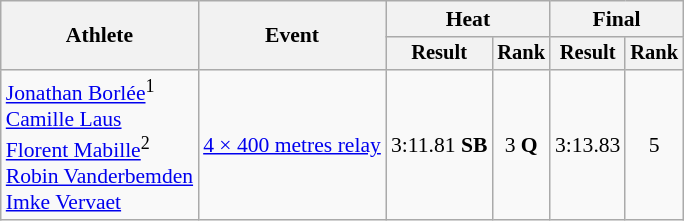<table class="wikitable" style="font-size:90%">
<tr>
<th rowspan="2">Athlete</th>
<th rowspan="2">Event</th>
<th colspan="2">Heat</th>
<th colspan="2">Final</th>
</tr>
<tr style="font-size:95%">
<th>Result</th>
<th>Rank</th>
<th>Result</th>
<th>Rank</th>
</tr>
<tr align=center>
<td align=left><a href='#'>Jonathan Borlée</a><sup>1</sup><br><a href='#'>Camille Laus</a><br><a href='#'>Florent Mabille</a><sup>2</sup><br><a href='#'>Robin Vanderbemden</a><br><a href='#'>Imke Vervaet</a></td>
<td align=left><a href='#'>4 × 400 metres relay</a></td>
<td>3:11.81 <strong>SB</strong></td>
<td>3 <strong>Q</strong></td>
<td>3:13.83</td>
<td>5</td>
</tr>
</table>
